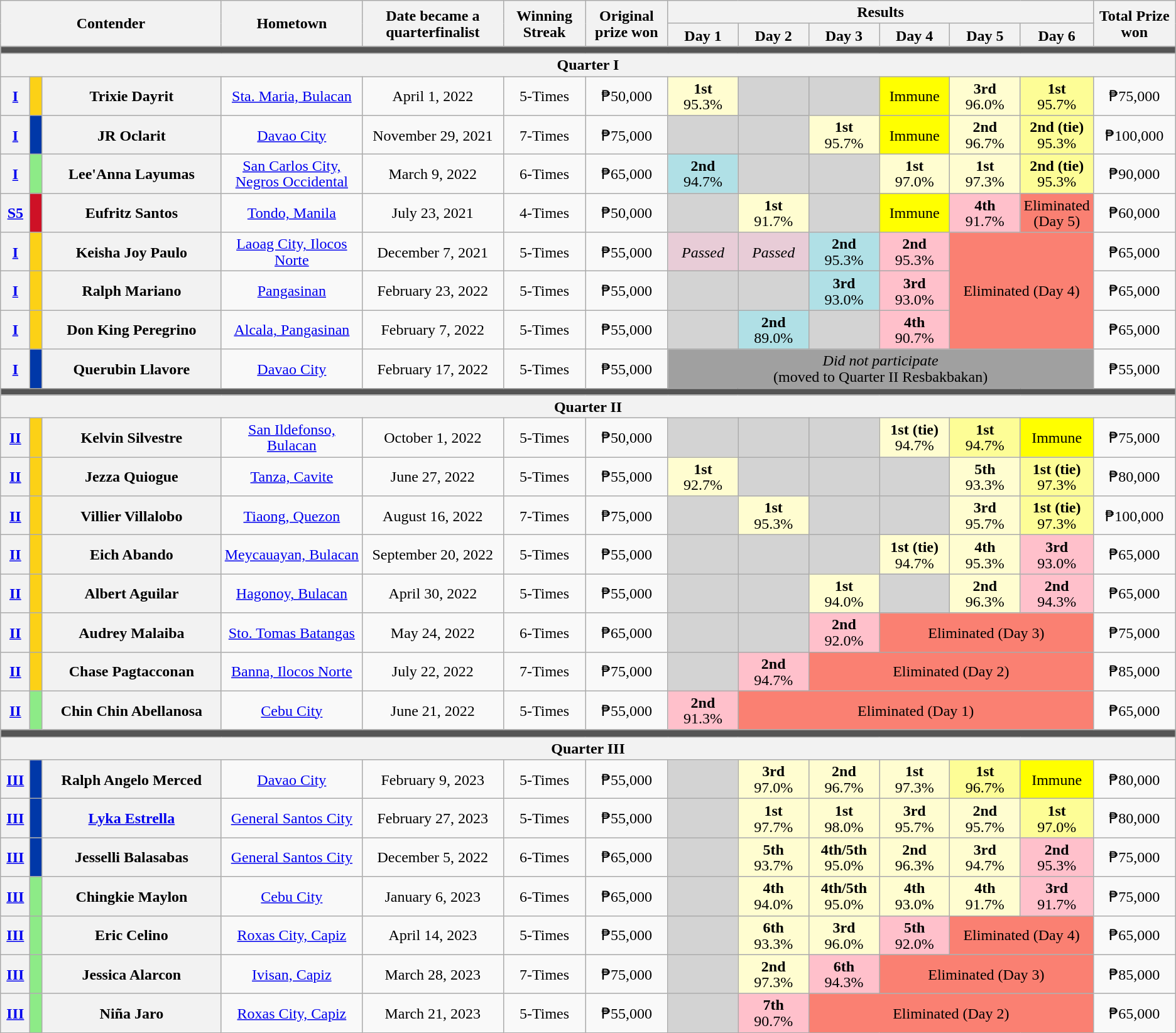<table class="wikitable sticky-header" style="text-align: center;line-height:17px;">
<tr>
<th colspan="3" rowspan="2">Contender</th>
<th rowspan="2" width="12%">Hometown</th>
<th rowspan="2" width="12%">Date became a quarterfinalist</th>
<th rowspan="2" width="7%">Winning Streak</th>
<th rowspan="2" width="7%">Original prize won</th>
<th colspan="6" width="30%">Results</th>
<th rowspan="2" width="7%">Total Prize won</th>
</tr>
<tr>
<th width="6%">Day 1</th>
<th width="6%">Day 2</th>
<th width="6%">Day 3</th>
<th width="6%">Day 4</th>
<th width="6%">Day 5</th>
<th width="6%">Day 6</th>
</tr>
<tr>
<td colspan="14" style="background:#555"></td>
</tr>
<tr>
<th colspan="14">Quarter I</th>
</tr>
<tr>
<th><a href='#'>I</a></th>
<th style="background:#FCD116" width="1%"></th>
<th>Trixie Dayrit</th>
<td><a href='#'>Sta. Maria, Bulacan</a></td>
<td>April 1, 2022</td>
<td>5-Times</td>
<td>₱50,000</td>
<td style="background:#FFFDD0;"><strong>1st</strong><br>95.3%</td>
<td style="background:lightgray"></td>
<td style="background:lightgray"></td>
<td style="background:yellow">Immune</td>
<td style="background:#FFFDD0;"><strong>3rd</strong><br>96.0%</td>
<td style="background:#FDFD96;"><strong>1st</strong><br>95.7%</td>
<td>₱75,000</td>
</tr>
<tr>
<th><a href='#'>I</a></th>
<th style="background:#0038A8"></th>
<th>JR Oclarit</th>
<td><a href='#'>Davao City</a></td>
<td>November 29, 2021</td>
<td>7-Times</td>
<td>₱75,000</td>
<td style="background:lightgray"></td>
<td style="background:lightgray"></td>
<td style="background:#FFFDD0"><strong>1st</strong><br>95.7%</td>
<td style="background:yellow">Immune</td>
<td style="background:#FFFDD0;"><strong>2nd</strong><br>96.7%</td>
<td style="background:#FDFD96;"><strong>2nd (tie)</strong><br>95.3%</td>
<td>₱100,000</td>
</tr>
<tr>
<th><a href='#'>I</a></th>
<th style="background:#8deb87"></th>
<th>Lee'Anna Layumas</th>
<td><a href='#'>San Carlos City, Negros Occidental</a></td>
<td>March 9, 2022</td>
<td>6-Times</td>
<td>₱65,000</td>
<td style="background:#b0e0e6"><strong>2nd</strong><br>94.7%</td>
<td style="background:lightgray"></td>
<td style="background:lightgray"></td>
<td style="background:#FFFDD0"><strong>1st</strong><br>97.0%</td>
<td style="background:#FFFDD0;"><strong>1st</strong><br>97.3%</td>
<td style="background:#FDFD96;"><strong>2nd (tie)</strong><br>95.3%</td>
<td>₱90,000</td>
</tr>
<tr>
<th><a href='#'>S5</a></th>
<th style="background:#CE1126"></th>
<th>Eufritz Santos</th>
<td><a href='#'>Tondo, Manila</a></td>
<td>July 23, 2021</td>
<td>4-Times</td>
<td>₱50,000</td>
<td style="background:lightgray"></td>
<td style="background:#FFFDD0"><strong>1st</strong><br>91.7%</td>
<td style="background:lightgray"></td>
<td style="background:yellow">Immune</td>
<td style="background:pink"><strong>4th</strong><br>91.7%</td>
<td style="background:salmon">Eliminated (Day 5)</td>
<td>₱60,000</td>
</tr>
<tr>
<th><a href='#'>I</a></th>
<th style="background:#FCD116"></th>
<th>Keisha Joy Paulo</th>
<td><a href='#'>Laoag City, Ilocos Norte</a></td>
<td>December 7, 2021</td>
<td>5-Times</td>
<td>₱55,000</td>
<td style="background:#E8CCD7"><em>Passed</em></td>
<td style="background:#E8CCD7"><em>Passed</em></td>
<td style="background:#b0e0e6"><strong>2nd</strong><br>95.3%</td>
<td style="background:pink"><strong>2nd</strong><br>95.3%</td>
<td colspan="2" rowspan="3" style="background:salmon">Eliminated (Day 4)</td>
<td>₱65,000</td>
</tr>
<tr>
<th><a href='#'>I</a></th>
<th style="background:#FCD116"></th>
<th>Ralph Mariano</th>
<td><a href='#'>Pangasinan</a></td>
<td>February 23, 2022</td>
<td>5-Times</td>
<td>₱55,000</td>
<td style="background:lightgray"></td>
<td style="background:lightgray"></td>
<td style="background:#b0e0e6"><strong>3rd</strong><br>93.0%</td>
<td style="background:pink"><strong>3rd</strong><br>93.0%</td>
<td>₱65,000</td>
</tr>
<tr>
<th><a href='#'>I</a></th>
<th style="background:#FCD116"></th>
<th>Don King Peregrino</th>
<td><a href='#'>Alcala, Pangasinan</a></td>
<td>February 7, 2022</td>
<td>5-Times</td>
<td>₱55,000</td>
<td style="background:lightgray"></td>
<td style="background:#b0e0e6"><strong>2nd</strong><br>89.0%</td>
<td style="background:lightgray"></td>
<td style="background:pink"><strong>4th</strong><br>90.7%</td>
<td>₱65,000</td>
</tr>
<tr>
<th><a href='#'>I</a></th>
<th style="background:#0038A8"></th>
<th>Querubin Llavore</th>
<td><a href='#'>Davao City</a></td>
<td>February 17, 2022</td>
<td>5-Times</td>
<td>₱55,000</td>
<td colspan="6" style="background:#a0a0a0"><em>Did not participate</em><br>(moved to Quarter II Resbakbakan)</td>
<td>₱55,000</td>
</tr>
<tr>
<td colspan="14" style="background:#555"></td>
</tr>
<tr>
<th colspan="14">Quarter II</th>
</tr>
<tr>
<th><a href='#'>II</a></th>
<th style="background:#FCD116"></th>
<th>Kelvin Silvestre</th>
<td><a href='#'>San Ildefonso, Bulacan</a></td>
<td>October 1, 2022</td>
<td>5-Times</td>
<td>₱50,000</td>
<td style="background:lightgray"></td>
<td style="background:lightgray"></td>
<td style="background:lightgray"></td>
<td style="background:#FFFDD0"><strong>1st (tie)</strong><br>94.7%</td>
<td style="background:#FDFD96"><strong>1st</strong><br>94.7%</td>
<td style="background:yellow">Immune</td>
<td>₱75,000</td>
</tr>
<tr>
<th><a href='#'>II</a></th>
<th style="background:#FCD116"></th>
<th>Jezza Quiogue</th>
<td><a href='#'>Tanza, Cavite</a></td>
<td>June 27, 2022</td>
<td>5-Times</td>
<td>₱55,000</td>
<td style="background:#FFFDD0"><strong>1st</strong><br>92.7%</td>
<td style="background:lightgray"></td>
<td style="background:lightgray"></td>
<td style="background:lightgray"></td>
<td style="background:#FFFDD0"><strong>5th</strong><br>93.3%</td>
<td style="background:#FDFD96"><strong>1st (tie)</strong><br>97.3%</td>
<td>₱80,000</td>
</tr>
<tr>
<th><a href='#'>II</a></th>
<th style="background:#FCD116"></th>
<th>Villier Villalobo</th>
<td><a href='#'>Tiaong, Quezon</a></td>
<td>August 16, 2022</td>
<td>7-Times</td>
<td>₱75,000</td>
<td style="background:lightgray"></td>
<td style="background:#FFFDD0"><strong>1st</strong><br>95.3%</td>
<td style="background:lightgray"></td>
<td style="background:lightgray"></td>
<td style="background:#FFFDD0"><strong>3rd</strong><br>95.7%</td>
<td style="background:#FDFD96"><strong>1st (tie)</strong><br>97.3%</td>
<td>₱100,000</td>
</tr>
<tr>
<th><a href='#'>II</a></th>
<th style="background:#FCD116"></th>
<th>Eich Abando</th>
<td><a href='#'>Meycauayan, Bulacan</a></td>
<td>September 20, 2022</td>
<td>5-Times</td>
<td>₱55,000</td>
<td style="background:lightgray"></td>
<td style="background:lightgray"></td>
<td style="background:lightgray"></td>
<td style="background:#FFFDD0"><strong>1st (tie)</strong><br>94.7%</td>
<td style="background:#FFFDD0"><strong>4th</strong><br>95.3%</td>
<td style="background:pink"><strong>3rd</strong><br>93.0%</td>
<td>₱65,000</td>
</tr>
<tr>
<th><a href='#'>II</a></th>
<th style="background:#FCD116"></th>
<th>Albert Aguilar</th>
<td><a href='#'>Hagonoy, Bulacan</a></td>
<td>April 30, 2022</td>
<td>5-Times</td>
<td>₱55,000</td>
<td style="background:lightgray"></td>
<td style="background:lightgray"></td>
<td style="background:#FFFDD0"><strong>1st</strong><br>94.0%</td>
<td style="background:lightgray"></td>
<td style="background:#FFFDD0"><strong>2nd</strong><br>96.3%</td>
<td style="background:pink"><strong>2nd</strong><br>94.3%</td>
<td>₱65,000</td>
</tr>
<tr>
<th><a href='#'>II</a></th>
<th style="background:#FCD116"></th>
<th>Audrey Malaiba</th>
<td><a href='#'>Sto. Tomas Batangas</a></td>
<td>May 24, 2022</td>
<td>6-Times</td>
<td>₱65,000</td>
<td style="background:lightgray"></td>
<td style="background:lightgray"></td>
<td style="background:pink"><strong>2nd</strong><br>92.0%</td>
<td colspan="3" style="background:salmon">Eliminated (Day 3)</td>
<td>₱75,000</td>
</tr>
<tr>
<th><a href='#'>II</a></th>
<th style="background:#FCD116"></th>
<th>Chase Pagtacconan</th>
<td><a href='#'>Banna, Ilocos Norte</a></td>
<td>July 22, 2022</td>
<td>7-Times</td>
<td>₱75,000</td>
<td style="background:lightgray"></td>
<td style="background:pink"><strong>2nd</strong><br>94.7%</td>
<td colspan="4" style="background:salmon">Eliminated (Day 2)</td>
<td>₱85,000</td>
</tr>
<tr>
<th><a href='#'>II</a></th>
<th style="background:#8deb87"></th>
<th>Chin Chin Abellanosa</th>
<td><a href='#'>Cebu City</a></td>
<td>June 21, 2022</td>
<td>5-Times</td>
<td>₱55,000</td>
<td style="background:pink"><strong>2nd</strong><br>91.3%</td>
<td colspan="5" style="background:salmon">Eliminated (Day 1)</td>
<td>₱65,000</td>
</tr>
<tr>
<td colspan="14" style="background:#555"></td>
</tr>
<tr>
<th colspan="14">Quarter III</th>
</tr>
<tr>
<th><a href='#'>III</a></th>
<th style="background:#0038A8"></th>
<th>Ralph Angelo Merced</th>
<td><a href='#'>Davao City</a></td>
<td>February 9, 2023</td>
<td>5-Times</td>
<td>₱55,000</td>
<td style="background:lightgray"></td>
<td style="background:#FFFDD0"><strong>3rd</strong><br>97.0%</td>
<td style="background:#FFFDD0"><strong>2nd</strong><br>96.7%</td>
<td style="background:#FFFDD0"><strong>1st</strong><br>97.3%</td>
<td style="background:#fdfd96"><strong>1st</strong><br>96.7%</td>
<td style="background:yellow">Immune</td>
<td>₱80,000</td>
</tr>
<tr>
<th><a href='#'>III</a></th>
<th style="background:#0038A8"></th>
<th><a href='#'>Lyka Estrella</a></th>
<td><a href='#'>General Santos City</a></td>
<td>February 27, 2023</td>
<td>5-Times</td>
<td>₱55,000</td>
<td style="background:lightgray"></td>
<td style="background:#FFFDD0"><strong>1st</strong><br>97.7%</td>
<td style="background:#FFFDD0"><strong>1st</strong><br>98.0%</td>
<td style="background:#FFFDD0"><strong>3rd</strong><br>95.7%</td>
<td style="background:#FFFDD0"><strong>2nd</strong><br>95.7%</td>
<td style="background:#fdfd96"><strong>1st</strong><br>97.0%</td>
<td>₱80,000</td>
</tr>
<tr>
<th><a href='#'>III</a></th>
<th style="background:#0038A8"></th>
<th>Jesselli Balasabas</th>
<td><a href='#'>General Santos City</a></td>
<td>December 5, 2022</td>
<td>6-Times</td>
<td>₱65,000</td>
<td style="background:lightgray"></td>
<td style="background:#FFFDD0"><strong>5th</strong><br>93.7%</td>
<td style="background:#FFFDD0"><strong>4th/5th</strong><br>95.0%</td>
<td style="background:#FFFDD0"><strong>2nd</strong><br>96.3%</td>
<td style="background:#FFFDD0"><strong>3rd</strong><br>94.7%</td>
<td style="background:pink"><strong>2nd</strong><br>95.3%</td>
<td>₱75,000</td>
</tr>
<tr>
<th><a href='#'>III</a></th>
<th style="background:#8deb87"></th>
<th>Chingkie Maylon</th>
<td><a href='#'>Cebu City</a></td>
<td>January 6, 2023</td>
<td>6-Times</td>
<td>₱65,000</td>
<td style="background:lightgray"></td>
<td style="background:#FFFDD0"><strong>4th</strong><br>94.0%</td>
<td style="background:#FFFDD0"><strong>4th/5th</strong><br>95.0%</td>
<td style="background:#FFFDD0"><strong>4th</strong><br>93.0%</td>
<td style="background:#FFFDD0"><strong>4th</strong><br>91.7%</td>
<td style="background:pink"><strong>3rd</strong><br>91.7%</td>
<td>₱75,000</td>
</tr>
<tr>
<th><a href='#'>III</a></th>
<th style="background:#8deb87"></th>
<th>Eric Celino</th>
<td><a href='#'>Roxas City, Capiz</a></td>
<td>April 14, 2023</td>
<td>5-Times</td>
<td>₱55,000</td>
<td style="background:lightgray"></td>
<td style="background:#FFFDD0"><strong>6th</strong><br>93.3%</td>
<td style="background:#FFFDD0"><strong>3rd</strong><br>96.0%</td>
<td style="background:pink"><strong>5th</strong><br>92.0%</td>
<td colspan="2" style="background:salmon">Eliminated (Day 4)</td>
<td>₱65,000</td>
</tr>
<tr>
<th><a href='#'>III</a></th>
<th style="background:#8deb87"></th>
<th>Jessica Alarcon</th>
<td><a href='#'>Ivisan, Capiz</a></td>
<td>March 28, 2023</td>
<td>7-Times</td>
<td>₱75,000</td>
<td style="background:lightgray"></td>
<td style="background:#FFFDD0"><strong>2nd</strong><br>97.3%</td>
<td style="background:pink"><strong>6th</strong><br>94.3%</td>
<td colspan="3" style="background:salmon">Eliminated (Day 3)</td>
<td>₱85,000</td>
</tr>
<tr>
<th><a href='#'>III</a></th>
<th style="background:#8deb87"></th>
<th>Niña Jaro</th>
<td><a href='#'>Roxas City, Capiz</a></td>
<td>March 21, 2023</td>
<td>5-Times</td>
<td>₱55,000</td>
<td style="background:lightgray"></td>
<td style="background:pink"><strong>7th</strong><br>90.7%</td>
<td colspan="4" style="background:salmon">Eliminated (Day 2)</td>
<td>₱65,000</td>
</tr>
</table>
